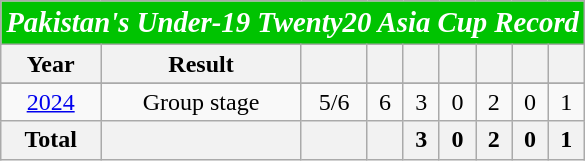<table class="wikitable" style="text-align:center">
<tr>
<th style="color:white; background:#00C301;" colspan=9><strong><big><em>Pakistan's  Under-19 Twenty20 Asia Cup Record</em></big></strong></th>
</tr>
<tr>
<th>Year</th>
<th>Result</th>
<th></th>
<th></th>
<th></th>
<th></th>
<th></th>
<th></th>
<th></th>
</tr>
<tr bgcolor=pink>
</tr>
<tr>
<td> <a href='#'>2024</a></td>
<td>Group stage</td>
<td>5/6</td>
<td>6</td>
<td>3</td>
<td>0</td>
<td>2</td>
<td>0</td>
<td>1</td>
</tr>
<tr>
<th>Total</th>
<th></th>
<th></th>
<th></th>
<th>3</th>
<th>0</th>
<th>2</th>
<th>0</th>
<th>1</th>
</tr>
</table>
